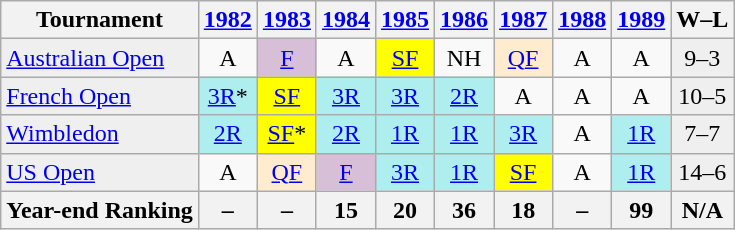<table class=wikitable style=text-align:center>
<tr>
<th>Tournament</th>
<th><a href='#'>1982</a></th>
<th><a href='#'>1983</a></th>
<th><a href='#'>1984</a></th>
<th><a href='#'>1985</a></th>
<th><a href='#'>1986</a></th>
<th><a href='#'>1987</a></th>
<th><a href='#'>1988</a></th>
<th><a href='#'>1989</a></th>
<th>W–L</th>
</tr>
<tr>
<td bgcolor=#EFEFEF align=left><a href='#'>Australian Open</a></td>
<td align="center">A</td>
<td align="center" style="background:thistle;"><a href='#'>F</a></td>
<td align="center">A</td>
<td align="center" style="background:yellow;"><a href='#'>SF</a></td>
<td align="center">NH</td>
<td align="center" style="background:#ffebcd;"><a href='#'>QF</a></td>
<td align="center">A</td>
<td align="center">A</td>
<td bgcolor=#EFEFEF>9–3</td>
</tr>
<tr>
<td bgcolor=#EFEFEF align=left><a href='#'>French Open</a></td>
<td align="center" style="background:#afeeee;"><a href='#'>3R</a>*</td>
<td align="center" style="background:yellow;"><a href='#'>SF</a></td>
<td align="center" style="background:#afeeee;"><a href='#'>3R</a></td>
<td align="center" style="background:#afeeee;"><a href='#'>3R</a></td>
<td align="center" style="background:#afeeee;"><a href='#'>2R</a></td>
<td align="center">A</td>
<td align="center">A</td>
<td align="center">A</td>
<td bgcolor=#EFEFEF>10–5</td>
</tr>
<tr>
<td bgcolor=#EFEFEF align=left><a href='#'>Wimbledon</a></td>
<td align="center" style="background:#afeeee;"><a href='#'>2R</a></td>
<td align="center" style="background:yellow;"><a href='#'>SF</a>*</td>
<td align="center" style="background:#afeeee;"><a href='#'>2R</a></td>
<td align="center" style="background:#afeeee;"><a href='#'>1R</a></td>
<td align="center" style="background:#afeeee;"><a href='#'>1R</a></td>
<td align="center" style="background:#afeeee;"><a href='#'>3R</a></td>
<td align="center">A</td>
<td align="center" style="background:#afeeee;"><a href='#'>1R</a></td>
<td bgcolor=#EFEFEF>7–7</td>
</tr>
<tr>
<td bgcolor=#EFEFEF align=left><a href='#'>US Open</a></td>
<td align="center">A</td>
<td align="center" style="background:#ffebcd;"><a href='#'>QF</a></td>
<td align="center" style="background:thistle;"><a href='#'>F</a></td>
<td align="center" style="background:#afeeee;"><a href='#'>3R</a></td>
<td align="center" style="background:#afeeee;"><a href='#'>1R</a></td>
<td align="center" style="background:yellow;"><a href='#'>SF</a></td>
<td align="center">A</td>
<td align="center" style="background:#afeeee;"><a href='#'>1R</a></td>
<td bgcolor=#EFEFEF>14–6</td>
</tr>
<tr>
<th style=text-align:left>Year-end Ranking</th>
<th align="center">–</th>
<th align="center">–</th>
<th align="center">15</th>
<th align="center">20</th>
<th align="center">36</th>
<th align="center">18</th>
<th align="center">–</th>
<th align="center">99</th>
<th align="center">N/A</th>
</tr>
</table>
